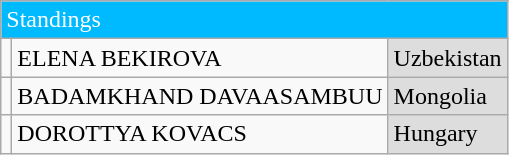<table class="wikitable">
<tr>
<td colspan="3" style="background:#00baff;color:#fff">Standings</td>
</tr>
<tr>
<td></td>
<td>ELENA BEKIROVA</td>
<td style="background:#dddddd"> Uzbekistan</td>
</tr>
<tr>
<td></td>
<td>BADAMKHAND DAVAASAMBUU</td>
<td style="background:#dddddd"> Mongolia</td>
</tr>
<tr>
<td></td>
<td>DOROTTYA KOVACS</td>
<td style="background:#dddddd"> Hungary</td>
</tr>
</table>
